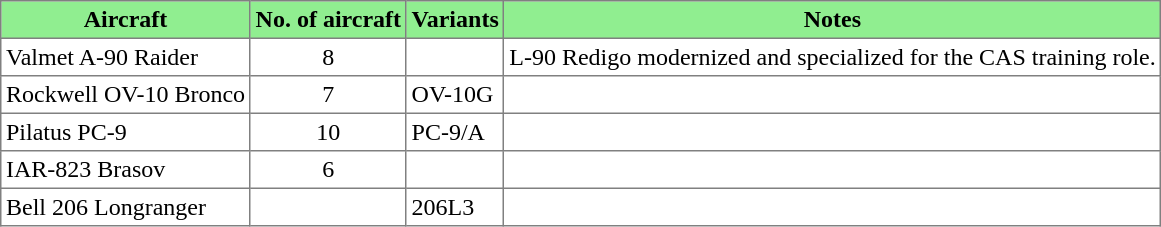<table class="toccolours" border="1" cellpadding="3" style="border-collapse:collapse">
<tr bgcolor="lightgreen">
<th>Aircraft</th>
<th>No. of aircraft</th>
<th>Variants</th>
<th>Notes</th>
</tr>
<tr>
<td>Valmet A-90 Raider</td>
<td align="center">8</td>
<td></td>
<td>L-90 Redigo modernized and specialized for the CAS training role.</td>
</tr>
<tr>
<td>Rockwell OV-10 Bronco</td>
<td align="center">7</td>
<td>OV-10G</td>
<td></td>
</tr>
<tr>
<td>Pilatus PC-9</td>
<td align="center">10</td>
<td>PC-9/A</td>
<td></td>
</tr>
<tr>
<td>IAR-823 Brasov</td>
<td align="center">6</td>
<td></td>
<td></td>
</tr>
<tr>
<td>Bell 206 Longranger</td>
<td></td>
<td>206L3</td>
<td></td>
</tr>
</table>
